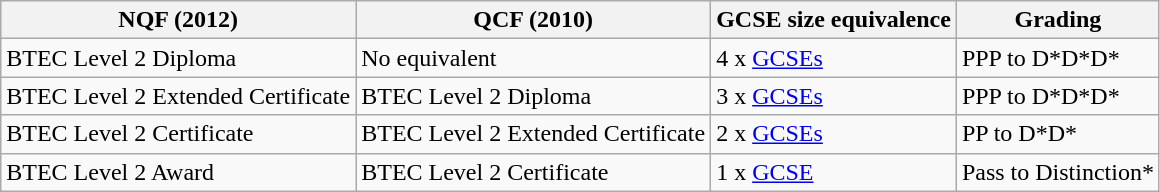<table class="wikitable">
<tr>
<th>NQF (2012)</th>
<th>QCF (2010)</th>
<th>GCSE size equivalence</th>
<th>Grading</th>
</tr>
<tr>
<td>BTEC Level 2 Diploma</td>
<td>No equivalent</td>
<td>4 x <a href='#'>GCSEs</a></td>
<td>PPP to D*D*D*</td>
</tr>
<tr>
<td>BTEC Level 2 Extended Certificate</td>
<td>BTEC Level 2 Diploma</td>
<td>3 x <a href='#'>GCSEs</a></td>
<td>PPP to D*D*D*</td>
</tr>
<tr>
<td>BTEC Level 2 Certificate</td>
<td>BTEC Level 2 Extended Certificate</td>
<td>2 x <a href='#'>GCSEs</a></td>
<td>PP to D*D*</td>
</tr>
<tr>
<td>BTEC Level 2 Award</td>
<td>BTEC Level 2 Certificate</td>
<td>1 x <a href='#'>GCSE</a></td>
<td>Pass to Distinction*</td>
</tr>
</table>
